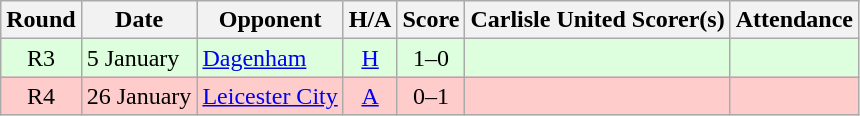<table class="wikitable" style="text-align:center">
<tr>
<th>Round</th>
<th>Date</th>
<th>Opponent</th>
<th>H/A</th>
<th>Score</th>
<th>Carlisle United Scorer(s)</th>
<th>Attendance</th>
</tr>
<tr bgcolor=#ddffdd>
<td>R3</td>
<td align=left>5 January</td>
<td align=left><a href='#'>Dagenham</a></td>
<td><a href='#'>H</a></td>
<td>1–0</td>
<td align=left></td>
<td></td>
</tr>
<tr bgcolor=#FFCCCC>
<td>R4</td>
<td align=left>26 January</td>
<td align=left><a href='#'>Leicester City</a></td>
<td><a href='#'>A</a></td>
<td>0–1</td>
<td align=left></td>
<td></td>
</tr>
</table>
